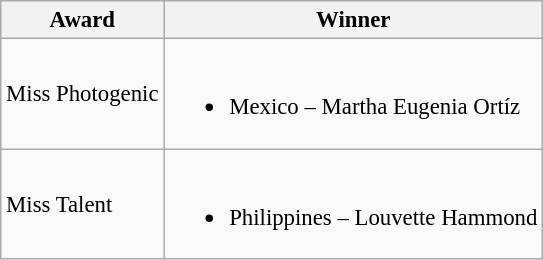<table class="wikitable sortable" style="font-size:95%;">
<tr>
<th>Award</th>
<th>Winner</th>
</tr>
<tr>
<td>Miss Photogenic</td>
<td><br><ul><li> Mexico – Martha Eugenia Ortíz</li></ul></td>
</tr>
<tr>
<td>Miss Talent</td>
<td><br><ul><li> Philippines – Louvette Hammond</li></ul></td>
</tr>
</table>
